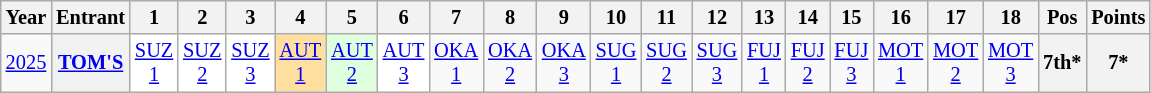<table class="wikitable" style="text-align:center; font-size:85%">
<tr>
<th>Year</th>
<th>Entrant</th>
<th>1</th>
<th>2</th>
<th>3</th>
<th>4</th>
<th>5</th>
<th>6</th>
<th>7</th>
<th>8</th>
<th>9</th>
<th>10</th>
<th>11</th>
<th>12</th>
<th>13</th>
<th>14</th>
<th>15</th>
<th>16</th>
<th>17</th>
<th>18</th>
<th>Pos</th>
<th>Points</th>
</tr>
<tr>
<td><a href='#'>2025</a></td>
<th><a href='#'>TOM'S</a></th>
<td style="background:#FFFFFF;"><a href='#'>SUZ<br>1</a><br></td>
<td style="background:#FFFFFF;"><a href='#'>SUZ<br>2</a><br></td>
<td style="background:#FFFFFF;"><a href='#'>SUZ<br>3</a><br></td>
<td style="background:#FFDF9F;"><a href='#'>AUT<br>1</a><br></td>
<td style="background:#DFFFDF;"><a href='#'>AUT<br>2</a><br></td>
<td style="background:#FFFFFF;"><a href='#'>AUT<br>3</a><br></td>
<td style="background:#;"><a href='#'>OKA<br>1</a><br></td>
<td style="background:#;"><a href='#'>OKA<br>2</a><br></td>
<td style="background:#;"><a href='#'>OKA<br>3</a><br></td>
<td style="background:#;"><a href='#'>SUG<br>1</a><br></td>
<td style="background:#;"><a href='#'>SUG<br>2</a><br></td>
<td style="background:#;"><a href='#'>SUG<br>3</a><br></td>
<td style="background:#;"><a href='#'>FUJ<br>1</a><br></td>
<td style="background:#;"><a href='#'>FUJ<br>2</a><br></td>
<td style="background:#;"><a href='#'>FUJ<br>3</a><br></td>
<td style="background:#;"><a href='#'>MOT<br>1</a><br></td>
<td style="background:#;"><a href='#'>MOT<br>2</a><br></td>
<td style="background:#;"><a href='#'>MOT<br>3</a><br></td>
<th>7th*</th>
<th>7*</th>
</tr>
</table>
